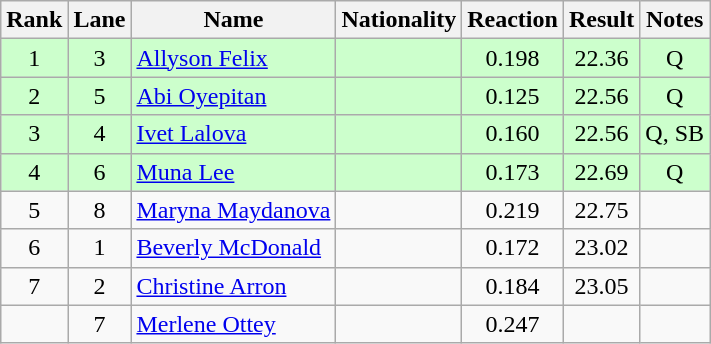<table class="wikitable sortable" style="text-align:center">
<tr>
<th>Rank</th>
<th>Lane</th>
<th>Name</th>
<th>Nationality</th>
<th>Reaction</th>
<th>Result</th>
<th>Notes</th>
</tr>
<tr bgcolor=ccffcc>
<td>1</td>
<td>3</td>
<td align=left><a href='#'>Allyson Felix</a></td>
<td align=left></td>
<td>0.198</td>
<td>22.36</td>
<td>Q</td>
</tr>
<tr bgcolor=ccffcc>
<td>2</td>
<td>5</td>
<td align=left><a href='#'>Abi Oyepitan</a></td>
<td align=left></td>
<td>0.125</td>
<td>22.56</td>
<td>Q</td>
</tr>
<tr bgcolor=ccffcc>
<td>3</td>
<td>4</td>
<td align=left><a href='#'>Ivet Lalova</a></td>
<td align=left></td>
<td>0.160</td>
<td>22.56</td>
<td>Q, SB</td>
</tr>
<tr bgcolor=ccffcc>
<td>4</td>
<td>6</td>
<td align=left><a href='#'>Muna Lee</a></td>
<td align=left></td>
<td>0.173</td>
<td>22.69</td>
<td>Q</td>
</tr>
<tr>
<td>5</td>
<td>8</td>
<td align=left><a href='#'>Maryna Maydanova</a></td>
<td align=left></td>
<td>0.219</td>
<td>22.75</td>
<td></td>
</tr>
<tr>
<td>6</td>
<td>1</td>
<td align=left><a href='#'>Beverly McDonald</a></td>
<td align=left></td>
<td>0.172</td>
<td>23.02</td>
<td></td>
</tr>
<tr>
<td>7</td>
<td>2</td>
<td align=left><a href='#'>Christine Arron</a></td>
<td align=left></td>
<td>0.184</td>
<td>23.05</td>
<td></td>
</tr>
<tr>
<td></td>
<td>7</td>
<td align=left><a href='#'>Merlene Ottey</a></td>
<td align=left></td>
<td>0.247</td>
<td></td>
<td></td>
</tr>
</table>
